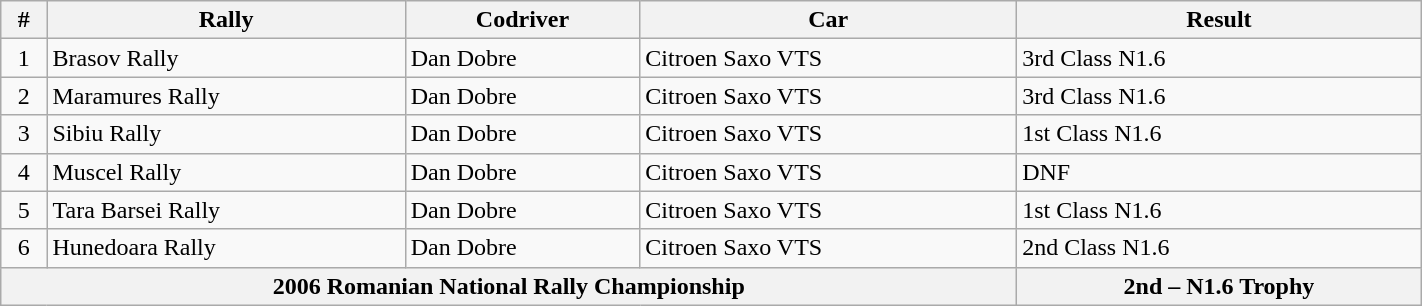<table class="wikitable" width="75%">
<tr>
<th>#</th>
<th>Rally</th>
<th>Codriver</th>
<th>Car</th>
<th>Result</th>
</tr>
<tr>
<td align="center">1</td>
<td>Brasov Rally</td>
<td>Dan Dobre</td>
<td>Citroen Saxo VTS</td>
<td>3rd Class N1.6</td>
</tr>
<tr>
<td align="center">2</td>
<td>Maramures Rally</td>
<td>Dan Dobre</td>
<td>Citroen Saxo VTS</td>
<td>3rd Class N1.6</td>
</tr>
<tr>
<td align="center">3</td>
<td>Sibiu Rally</td>
<td>Dan Dobre</td>
<td>Citroen Saxo VTS</td>
<td>1st Class N1.6</td>
</tr>
<tr>
<td align="center">4</td>
<td>Muscel Rally</td>
<td>Dan Dobre</td>
<td>Citroen Saxo VTS</td>
<td>DNF</td>
</tr>
<tr>
<td align="center">5</td>
<td>Tara Barsei Rally</td>
<td>Dan Dobre</td>
<td>Citroen Saxo VTS</td>
<td>1st Class N1.6</td>
</tr>
<tr>
<td align="center">6</td>
<td>Hunedoara Rally</td>
<td>Dan Dobre</td>
<td>Citroen Saxo VTS</td>
<td>2nd Class N1.6</td>
</tr>
<tr>
<th scope="row" colspan=4>2006 Romanian National Rally Championship</th>
<th>2nd – N1.6 Trophy</th>
</tr>
</table>
